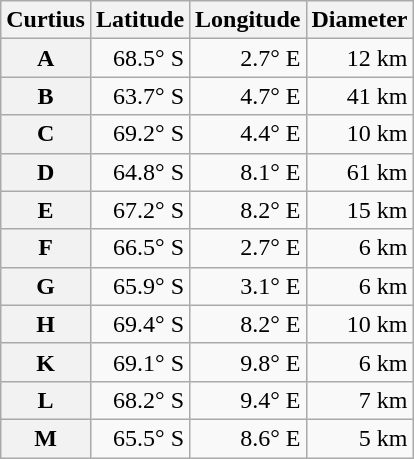<table class="wikitable" style="text-align: right;">
<tr>
<th scope="col">Curtius</th>
<th scope="col">Latitude</th>
<th scope="col">Longitude</th>
<th scope="col">Diameter</th>
</tr>
<tr>
<th scope="row">A</th>
<td>68.5° S</td>
<td>2.7° E</td>
<td>12 km</td>
</tr>
<tr>
<th scope="row">B</th>
<td>63.7° S</td>
<td>4.7° E</td>
<td>41 km</td>
</tr>
<tr>
<th scope="row">C</th>
<td>69.2° S</td>
<td>4.4° E</td>
<td>10 km</td>
</tr>
<tr>
<th scope="row">D</th>
<td>64.8° S</td>
<td>8.1° E</td>
<td>61 km</td>
</tr>
<tr>
<th scope="row">E</th>
<td>67.2° S</td>
<td>8.2° E</td>
<td>15 km</td>
</tr>
<tr>
<th scope="row">F</th>
<td>66.5° S</td>
<td>2.7° E</td>
<td>6 km</td>
</tr>
<tr>
<th scope="row">G</th>
<td>65.9° S</td>
<td>3.1° E</td>
<td>6 km</td>
</tr>
<tr>
<th scope="row">H</th>
<td>69.4° S</td>
<td>8.2° E</td>
<td>10 km</td>
</tr>
<tr>
<th scope="row">K</th>
<td>69.1° S</td>
<td>9.8° E</td>
<td>6 km</td>
</tr>
<tr>
<th scope="row">L</th>
<td>68.2° S</td>
<td>9.4° E</td>
<td>7 km</td>
</tr>
<tr>
<th scope="row">M</th>
<td>65.5° S</td>
<td>8.6° E</td>
<td>5 km</td>
</tr>
</table>
